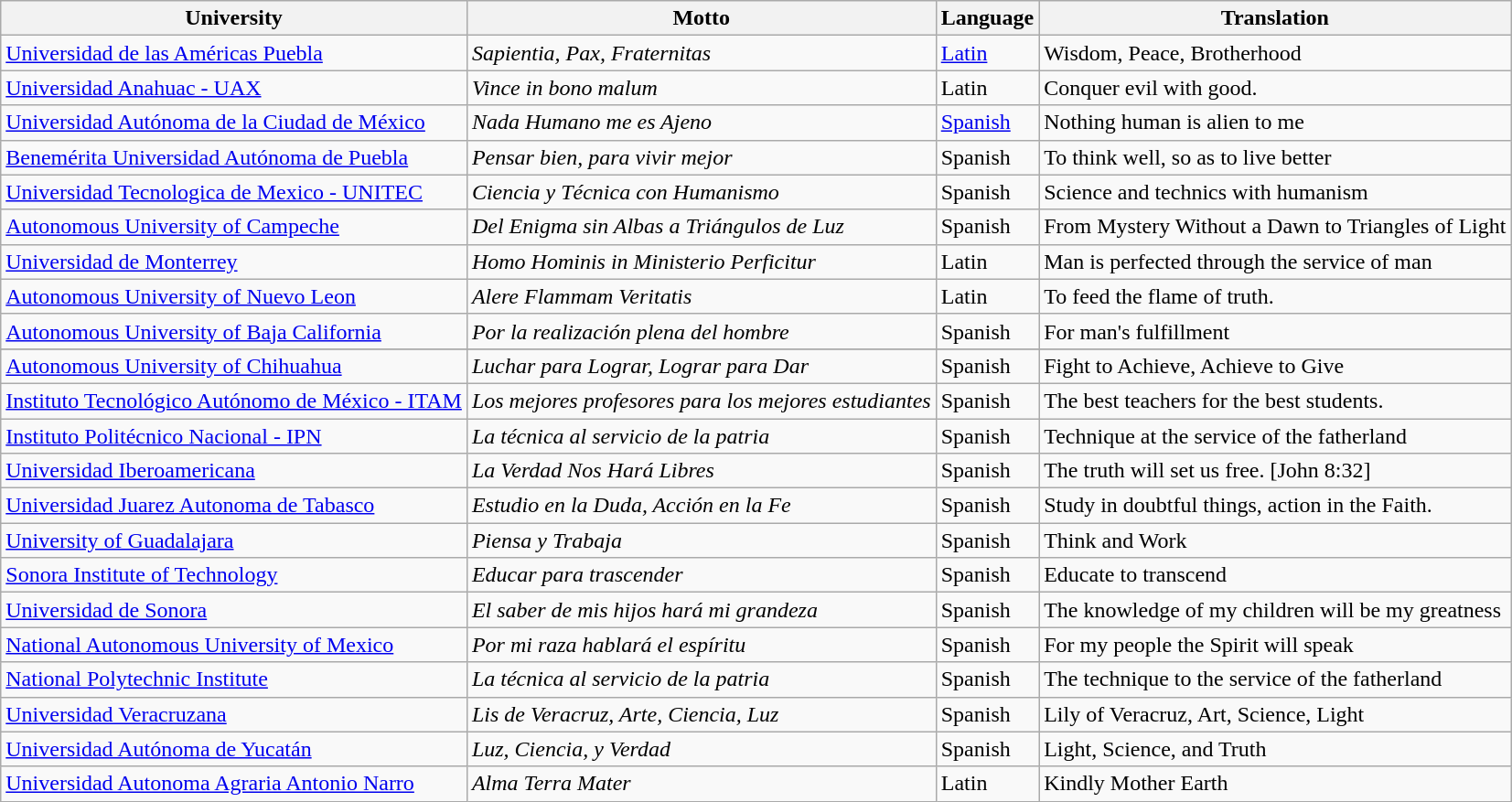<table class="wikitable sortable plainrowheaders">
<tr>
<th>University</th>
<th>Motto</th>
<th>Language</th>
<th>Translation</th>
</tr>
<tr>
<td><a href='#'>Universidad de las Américas Puebla</a></td>
<td><em>Sapientia, Pax, Fraternitas</em></td>
<td><a href='#'>Latin</a></td>
<td>Wisdom, Peace, Brotherhood</td>
</tr>
<tr>
<td><a href='#'>Universidad Anahuac - UAX</a></td>
<td><em>Vince in bono malum</em></td>
<td>Latin</td>
<td>Conquer evil with good.</td>
</tr>
<tr>
<td><a href='#'>Universidad Autónoma de la Ciudad de México</a></td>
<td><em>Nada Humano me es Ajeno</em></td>
<td><a href='#'>Spanish</a></td>
<td>Nothing human is alien to me</td>
</tr>
<tr>
<td><a href='#'>Benemérita Universidad Autónoma de Puebla</a></td>
<td><em>Pensar bien, para vivir mejor</em></td>
<td>Spanish</td>
<td>To think well, so as to live better</td>
</tr>
<tr>
<td><a href='#'>Universidad Tecnologica de Mexico - UNITEC</a></td>
<td><em>Ciencia y Técnica con Humanismo</em></td>
<td>Spanish</td>
<td>Science and technics with humanism</td>
</tr>
<tr>
<td><a href='#'>Autonomous University of Campeche</a></td>
<td><em>Del Enigma sin Albas a Triángulos de Luz</em></td>
<td>Spanish</td>
<td>From Mystery Without a Dawn to Triangles of Light</td>
</tr>
<tr>
<td><a href='#'>Universidad de Monterrey</a></td>
<td><em>Homo Hominis in Ministerio Perficitur</em></td>
<td>Latin</td>
<td>Man is perfected through the service of man</td>
</tr>
<tr>
<td><a href='#'>Autonomous University of Nuevo Leon</a></td>
<td><em>Alere Flammam Veritatis</em></td>
<td>Latin</td>
<td>To feed the flame of truth.</td>
</tr>
<tr>
<td><a href='#'>Autonomous University of Baja California</a></td>
<td><em>Por la realización plena del hombre</em></td>
<td>Spanish</td>
<td>For man's fulfillment</td>
</tr>
<tr>
</tr>
<tr>
<td><a href='#'>Autonomous University of Chihuahua</a></td>
<td><em>Luchar para Lograr, Lograr para Dar</em></td>
<td>Spanish</td>
<td>Fight to Achieve, Achieve to Give</td>
</tr>
<tr>
<td><a href='#'>Instituto Tecnológico Autónomo de México - ITAM</a></td>
<td><em>Los mejores profesores para los mejores estudiantes</em></td>
<td>Spanish</td>
<td>The best teachers for the best students.</td>
</tr>
<tr>
<td><a href='#'>Instituto Politécnico Nacional - IPN</a></td>
<td><em>La técnica al servicio de la patria</em></td>
<td>Spanish</td>
<td>Technique at the service of the fatherland</td>
</tr>
<tr>
<td><a href='#'>Universidad Iberoamericana</a></td>
<td><em>La Verdad Nos Hará Libres</em></td>
<td>Spanish</td>
<td>The truth will set us free. [John 8:32]</td>
</tr>
<tr>
<td><a href='#'>Universidad Juarez Autonoma de Tabasco</a></td>
<td><em>Estudio en la Duda, Acción en la Fe</em></td>
<td>Spanish</td>
<td>Study in doubtful things, action in the Faith.</td>
</tr>
<tr>
<td><a href='#'>University of Guadalajara</a></td>
<td><em>Piensa y Trabaja</em></td>
<td>Spanish</td>
<td>Think and Work</td>
</tr>
<tr>
<td><a href='#'>Sonora Institute of Technology</a></td>
<td><em>Educar para trascender</em></td>
<td>Spanish</td>
<td>Educate to transcend</td>
</tr>
<tr>
<td><a href='#'>Universidad de Sonora</a></td>
<td><em>El saber de mis hijos hará mi grandeza</em></td>
<td>Spanish</td>
<td>The knowledge of my children will be my greatness</td>
</tr>
<tr>
<td><a href='#'>National Autonomous University of Mexico</a></td>
<td><em>Por mi raza hablará el espíritu</em></td>
<td>Spanish</td>
<td>For my people the Spirit will speak</td>
</tr>
<tr>
<td><a href='#'>National Polytechnic Institute</a></td>
<td><em>La técnica al servicio de la patria</em></td>
<td>Spanish</td>
<td>The technique to the service of the fatherland</td>
</tr>
<tr>
<td><a href='#'>Universidad Veracruzana</a></td>
<td><em>Lis de Veracruz, Arte, Ciencia, Luz</em></td>
<td>Spanish</td>
<td>Lily of Veracruz, Art, Science, Light</td>
</tr>
<tr>
<td><a href='#'>Universidad Autónoma de Yucatán</a></td>
<td><em>Luz, Ciencia, y Verdad</em></td>
<td>Spanish</td>
<td>Light, Science, and Truth</td>
</tr>
<tr>
<td><a href='#'>Universidad Autonoma Agraria Antonio Narro</a></td>
<td><em>Alma Terra Mater</em></td>
<td>Latin</td>
<td>Kindly Mother Earth</td>
</tr>
</table>
